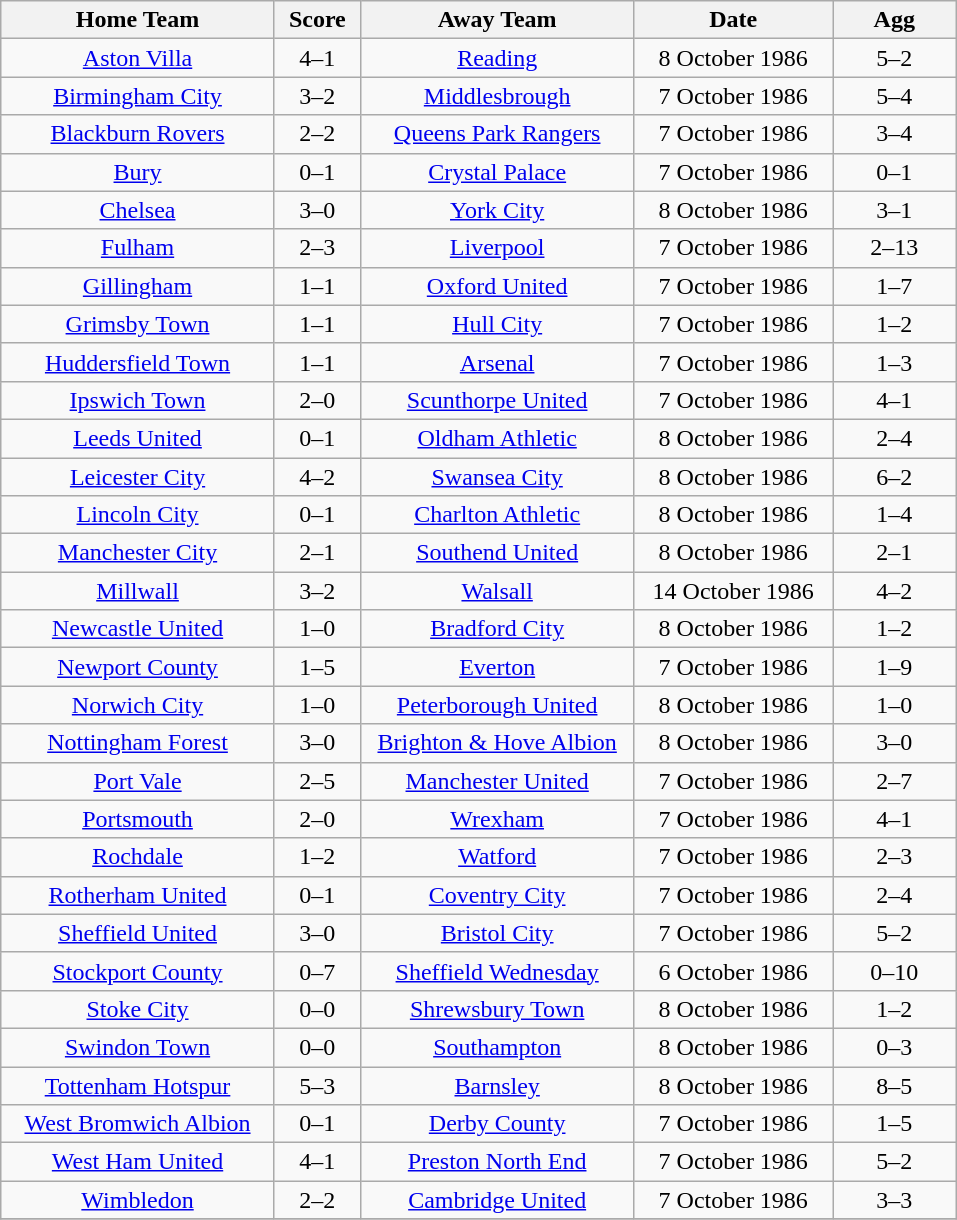<table class="wikitable" style="text-align:center;">
<tr>
<th width=175>Home Team</th>
<th width=50>Score</th>
<th width=175>Away Team</th>
<th width= 125>Date</th>
<th width= 75>Agg</th>
</tr>
<tr>
<td><a href='#'>Aston Villa</a></td>
<td>4–1</td>
<td><a href='#'>Reading</a></td>
<td>8 October 1986</td>
<td>5–2</td>
</tr>
<tr>
<td><a href='#'>Birmingham City</a></td>
<td>3–2</td>
<td><a href='#'>Middlesbrough</a></td>
<td>7 October 1986</td>
<td>5–4</td>
</tr>
<tr>
<td><a href='#'>Blackburn Rovers</a></td>
<td>2–2</td>
<td><a href='#'>Queens Park Rangers</a></td>
<td>7 October 1986</td>
<td>3–4</td>
</tr>
<tr>
<td><a href='#'>Bury</a></td>
<td>0–1</td>
<td><a href='#'>Crystal Palace</a></td>
<td>7 October 1986</td>
<td>0–1</td>
</tr>
<tr>
<td><a href='#'>Chelsea</a></td>
<td>3–0</td>
<td><a href='#'>York City</a></td>
<td>8 October 1986</td>
<td>3–1</td>
</tr>
<tr>
<td><a href='#'>Fulham</a></td>
<td>2–3</td>
<td><a href='#'>Liverpool</a></td>
<td>7 October 1986</td>
<td>2–13</td>
</tr>
<tr>
<td><a href='#'>Gillingham</a></td>
<td>1–1</td>
<td><a href='#'>Oxford United</a></td>
<td>7 October 1986</td>
<td>1–7</td>
</tr>
<tr>
<td><a href='#'>Grimsby Town</a></td>
<td>1–1</td>
<td><a href='#'>Hull City</a></td>
<td>7 October 1986</td>
<td>1–2</td>
</tr>
<tr>
<td><a href='#'>Huddersfield Town</a></td>
<td>1–1</td>
<td><a href='#'>Arsenal</a></td>
<td>7 October 1986</td>
<td>1–3</td>
</tr>
<tr>
<td><a href='#'>Ipswich Town</a></td>
<td>2–0</td>
<td><a href='#'>Scunthorpe United</a></td>
<td>7 October 1986</td>
<td>4–1</td>
</tr>
<tr>
<td><a href='#'>Leeds United</a></td>
<td>0–1</td>
<td><a href='#'>Oldham Athletic</a></td>
<td>8 October 1986</td>
<td>2–4</td>
</tr>
<tr>
<td><a href='#'>Leicester City</a></td>
<td>4–2</td>
<td><a href='#'>Swansea City</a></td>
<td>8 October 1986</td>
<td>6–2</td>
</tr>
<tr>
<td><a href='#'>Lincoln City</a></td>
<td>0–1</td>
<td><a href='#'>Charlton Athletic</a></td>
<td>8 October 1986</td>
<td>1–4</td>
</tr>
<tr>
<td><a href='#'>Manchester City</a></td>
<td>2–1</td>
<td><a href='#'>Southend United</a></td>
<td>8 October 1986</td>
<td>2–1</td>
</tr>
<tr>
<td><a href='#'>Millwall</a></td>
<td>3–2</td>
<td><a href='#'>Walsall</a></td>
<td>14 October 1986</td>
<td>4–2</td>
</tr>
<tr>
<td><a href='#'>Newcastle United</a></td>
<td>1–0</td>
<td><a href='#'>Bradford City</a></td>
<td>8 October 1986</td>
<td>1–2</td>
</tr>
<tr>
<td><a href='#'>Newport County</a></td>
<td>1–5</td>
<td><a href='#'>Everton</a></td>
<td>7 October 1986</td>
<td>1–9</td>
</tr>
<tr>
<td><a href='#'>Norwich City</a></td>
<td>1–0</td>
<td><a href='#'>Peterborough United</a></td>
<td>8 October 1986</td>
<td>1–0</td>
</tr>
<tr>
<td><a href='#'>Nottingham Forest</a></td>
<td>3–0</td>
<td><a href='#'>Brighton & Hove Albion</a></td>
<td>8 October 1986</td>
<td>3–0</td>
</tr>
<tr>
<td><a href='#'>Port Vale</a></td>
<td>2–5</td>
<td><a href='#'>Manchester United</a></td>
<td>7 October 1986</td>
<td>2–7</td>
</tr>
<tr>
<td><a href='#'>Portsmouth</a></td>
<td>2–0</td>
<td><a href='#'>Wrexham</a></td>
<td>7 October 1986</td>
<td>4–1</td>
</tr>
<tr>
<td><a href='#'>Rochdale</a></td>
<td>1–2</td>
<td><a href='#'>Watford</a></td>
<td>7 October 1986</td>
<td>2–3</td>
</tr>
<tr>
<td><a href='#'>Rotherham United</a></td>
<td>0–1</td>
<td><a href='#'>Coventry City</a></td>
<td>7 October 1986</td>
<td>2–4</td>
</tr>
<tr>
<td><a href='#'>Sheffield United</a></td>
<td>3–0</td>
<td><a href='#'>Bristol City</a></td>
<td>7 October 1986</td>
<td>5–2</td>
</tr>
<tr>
<td><a href='#'>Stockport County</a></td>
<td>0–7</td>
<td><a href='#'>Sheffield Wednesday</a></td>
<td>6 October 1986</td>
<td>0–10</td>
</tr>
<tr>
<td><a href='#'>Stoke City</a></td>
<td>0–0</td>
<td><a href='#'>Shrewsbury Town</a></td>
<td>8 October 1986</td>
<td>1–2</td>
</tr>
<tr>
<td><a href='#'>Swindon Town</a></td>
<td>0–0</td>
<td><a href='#'>Southampton</a></td>
<td>8 October 1986</td>
<td>0–3</td>
</tr>
<tr>
<td><a href='#'>Tottenham Hotspur</a></td>
<td>5–3</td>
<td><a href='#'>Barnsley</a></td>
<td>8 October 1986</td>
<td>8–5</td>
</tr>
<tr>
<td><a href='#'>West Bromwich Albion</a></td>
<td>0–1</td>
<td><a href='#'>Derby County</a></td>
<td>7 October 1986</td>
<td>1–5</td>
</tr>
<tr>
<td><a href='#'>West Ham United</a></td>
<td>4–1</td>
<td><a href='#'>Preston North End</a></td>
<td>7 October 1986</td>
<td>5–2</td>
</tr>
<tr>
<td><a href='#'>Wimbledon</a></td>
<td>2–2</td>
<td><a href='#'>Cambridge United</a></td>
<td>7 October 1986</td>
<td>3–3</td>
</tr>
<tr>
</tr>
</table>
